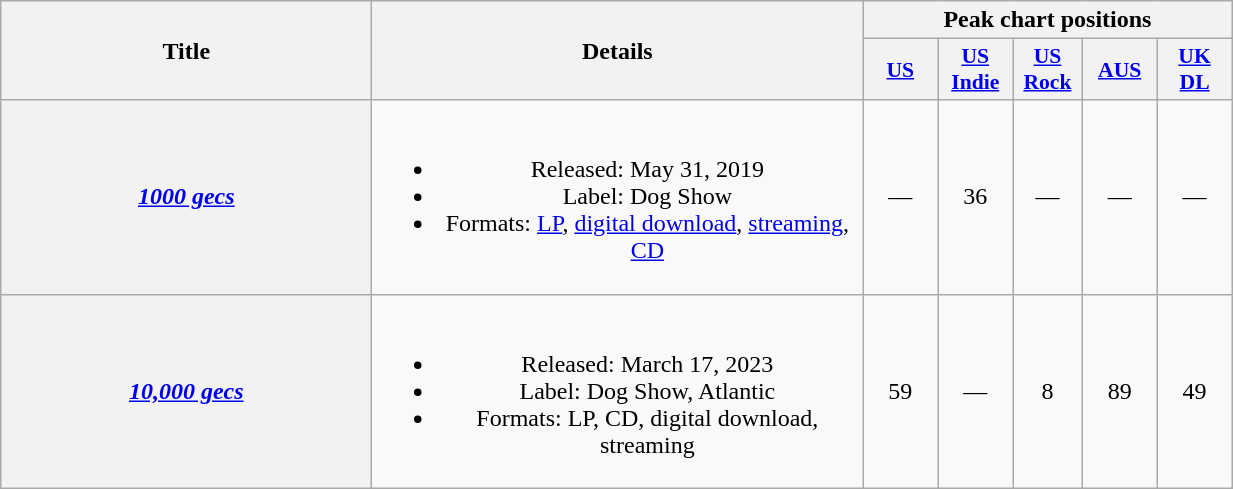<table class="wikitable plainrowheaders" style="text-align:center;" border="1">
<tr>
<th scope="col" rowspan="2" style="width:15em;">Title</th>
<th scope="col" rowspan="2" style="width:20em;">Details</th>
<th scope="col" colspan="5">Peak chart positions</th>
</tr>
<tr>
<th scope="col" style="width:3em;font-size:90%;"><a href='#'>US</a><br></th>
<th scope="col" style="width:3em;font-size:90%;"><a href='#'>US<br>Indie</a><br></th>
<th scope="col" style="width:2.75em;font-size:90%;"><a href='#'>US<br>Rock</a><br></th>
<th scope="col" style="width:3em;font-size:90%;"><a href='#'>AUS</a><br></th>
<th scope="col" style="width:3em;font-size:90%;"><a href='#'>UK<br>DL</a><br></th>
</tr>
<tr>
<th scope="row"><em><a href='#'>1000 gecs</a></em></th>
<td><br><ul><li>Released: May 31, 2019</li><li>Label: Dog Show</li><li>Formats: <a href='#'>LP</a>, <a href='#'>digital download</a>, <a href='#'>streaming</a>, <a href='#'>CD</a></li></ul></td>
<td>—</td>
<td>36</td>
<td>—</td>
<td>—</td>
<td>—</td>
</tr>
<tr>
<th scope="row"><em><a href='#'>10,000 gecs</a></em></th>
<td><br><ul><li>Released: March 17, 2023</li><li>Label: Dog Show, Atlantic</li><li>Formats: LP, CD, digital download, streaming</li></ul></td>
<td>59</td>
<td>—</td>
<td>8</td>
<td>89</td>
<td>49</td>
</tr>
</table>
